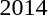<table>
<tr>
<td>2014<br></td>
<td></td>
<td></td>
<td></td>
</tr>
</table>
